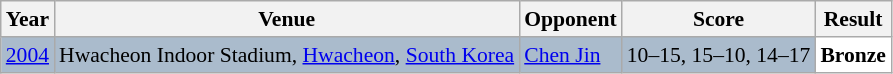<table class="sortable wikitable" style="font-size: 90%;">
<tr>
<th>Year</th>
<th>Venue</th>
<th>Opponent</th>
<th>Score</th>
<th>Result</th>
</tr>
<tr style="background:#AABBCC">
<td align="center"><a href='#'>2004</a></td>
<td align="left">Hwacheon Indoor Stadium, <a href='#'>Hwacheon</a>, <a href='#'>South Korea</a></td>
<td align="left"> <a href='#'>Chen Jin</a></td>
<td align="left">10–15, 15–10, 14–17</td>
<td style="text-align:left; background:white"> <strong>Bronze</strong></td>
</tr>
</table>
